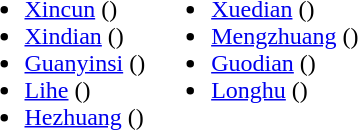<table>
<tr>
<td valign="top"><br><ul><li><a href='#'>Xincun</a> ()</li><li><a href='#'>Xindian</a> ()</li><li><a href='#'>Guanyinsi</a> ()</li><li><a href='#'>Lihe</a> ()</li><li><a href='#'>Hezhuang</a> ()</li></ul></td>
<td valign="top"><br><ul><li><a href='#'>Xuedian</a> ()</li><li><a href='#'>Mengzhuang</a> ()</li><li><a href='#'>Guodian</a> ()</li><li><a href='#'>Longhu</a> ()</li></ul></td>
</tr>
</table>
